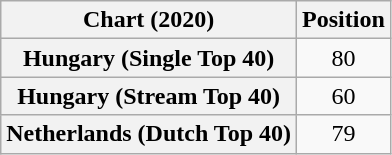<table class="wikitable sortable plainrowheaders" style="text-align:center">
<tr>
<th scope="col">Chart (2020)</th>
<th scope="col">Position</th>
</tr>
<tr>
<th scope="row">Hungary (Single Top 40)</th>
<td>80</td>
</tr>
<tr>
<th scope="row">Hungary (Stream Top 40)</th>
<td>60</td>
</tr>
<tr>
<th scope="row">Netherlands (Dutch Top 40)</th>
<td>79</td>
</tr>
</table>
